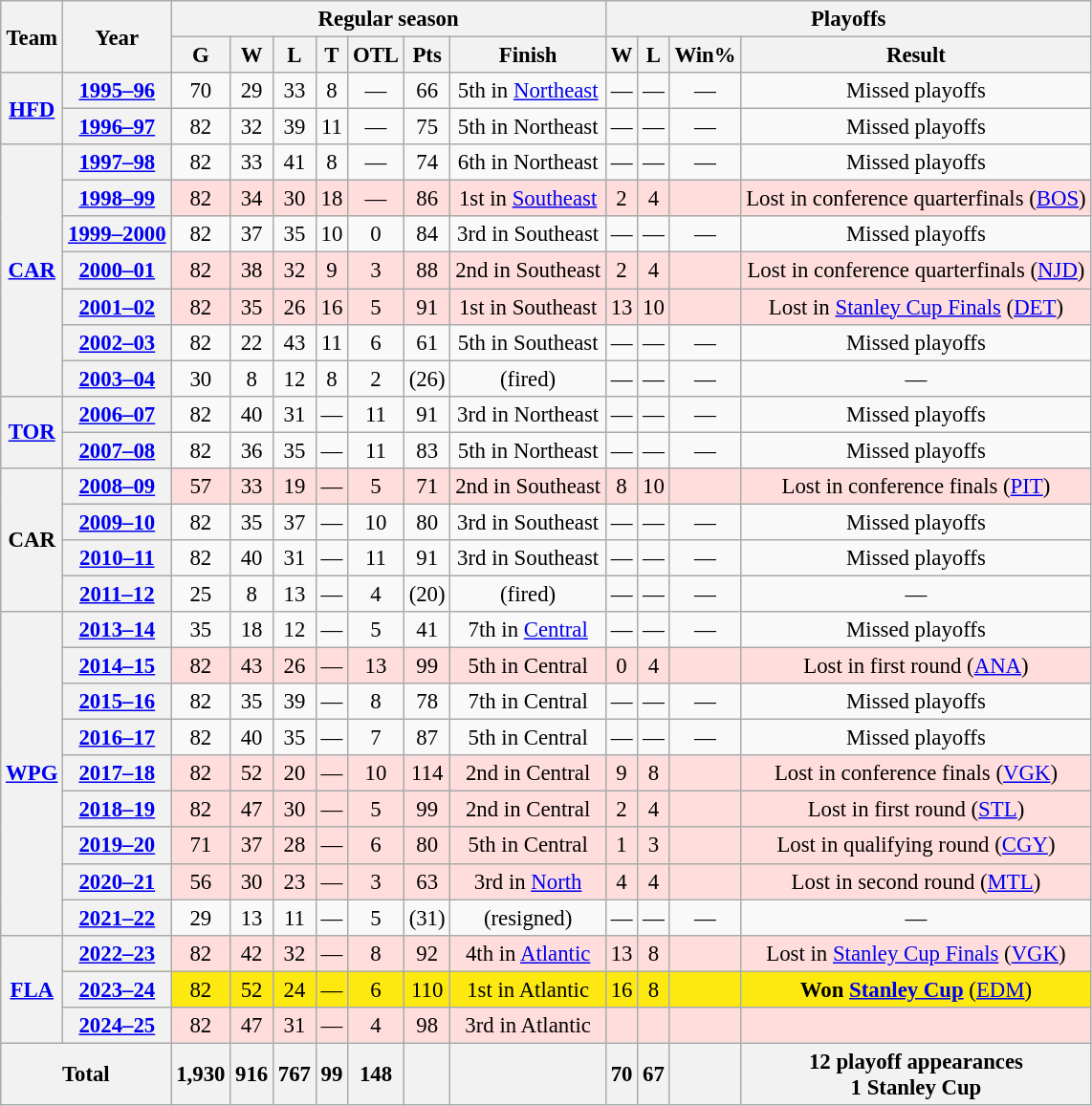<table class="wikitable" style="font-size:95%; text-align:center;">
<tr>
<th rowspan="2">Team</th>
<th rowspan="2">Year</th>
<th colspan="7">Regular season</th>
<th colspan="5">Playoffs</th>
</tr>
<tr>
<th>G</th>
<th>W</th>
<th>L</th>
<th>T</th>
<th>OTL</th>
<th>Pts</th>
<th>Finish</th>
<th>W</th>
<th>L</th>
<th>Win%</th>
<th>Result</th>
</tr>
<tr>
<th rowspan="2"><a href='#'>HFD</a></th>
<th><a href='#'>1995–96</a></th>
<td>70</td>
<td>29</td>
<td>33</td>
<td>8</td>
<td>—</td>
<td>66</td>
<td>5th in <a href='#'>Northeast</a></td>
<td>—</td>
<td>—</td>
<td>—</td>
<td>Missed playoffs</td>
</tr>
<tr>
<th><a href='#'>1996–97</a></th>
<td>82</td>
<td>32</td>
<td>39</td>
<td>11</td>
<td>—</td>
<td>75</td>
<td>5th in Northeast</td>
<td>—</td>
<td>—</td>
<td>—</td>
<td>Missed playoffs</td>
</tr>
<tr>
<th rowspan="7"><a href='#'>CAR</a></th>
<th><a href='#'>1997–98</a></th>
<td>82</td>
<td>33</td>
<td>41</td>
<td>8</td>
<td>—</td>
<td>74</td>
<td>6th in Northeast</td>
<td>—</td>
<td>—</td>
<td>—</td>
<td>Missed playoffs</td>
</tr>
<tr style="background:#fdd;">
<th><a href='#'>1998–99</a></th>
<td>82</td>
<td>34</td>
<td>30</td>
<td>18</td>
<td>—</td>
<td>86</td>
<td>1st in <a href='#'>Southeast</a></td>
<td>2</td>
<td>4</td>
<td></td>
<td>Lost in conference quarterfinals (<a href='#'>BOS</a>)</td>
</tr>
<tr>
<th><a href='#'>1999–2000</a></th>
<td>82</td>
<td>37</td>
<td>35</td>
<td>10</td>
<td>0</td>
<td>84</td>
<td>3rd in Southeast</td>
<td>—</td>
<td>—</td>
<td>—</td>
<td>Missed playoffs</td>
</tr>
<tr style="background:#fdd;">
<th><a href='#'>2000–01</a></th>
<td>82</td>
<td>38</td>
<td>32</td>
<td>9</td>
<td>3</td>
<td>88</td>
<td>2nd in Southeast</td>
<td>2</td>
<td>4</td>
<td></td>
<td>Lost in conference quarterfinals (<a href='#'>NJD</a>)</td>
</tr>
<tr style="background:#fdd;">
<th><a href='#'>2001–02</a></th>
<td>82</td>
<td>35</td>
<td>26</td>
<td>16</td>
<td>5</td>
<td>91</td>
<td>1st in Southeast</td>
<td>13</td>
<td>10</td>
<td></td>
<td>Lost in <a href='#'>Stanley Cup Finals</a> (<a href='#'>DET</a>)</td>
</tr>
<tr>
<th><a href='#'>2002–03</a></th>
<td>82</td>
<td>22</td>
<td>43</td>
<td>11</td>
<td>6</td>
<td>61</td>
<td>5th in Southeast</td>
<td>—</td>
<td>—</td>
<td>—</td>
<td>Missed playoffs</td>
</tr>
<tr>
<th><a href='#'>2003–04</a></th>
<td>30</td>
<td>8</td>
<td>12</td>
<td>8</td>
<td>2</td>
<td>(26)</td>
<td>(fired)</td>
<td>—</td>
<td>—</td>
<td>—</td>
<td>—</td>
</tr>
<tr>
<th rowspan="2"><a href='#'>TOR</a></th>
<th><a href='#'>2006–07</a></th>
<td>82</td>
<td>40</td>
<td>31</td>
<td>—</td>
<td>11</td>
<td>91</td>
<td>3rd in Northeast</td>
<td>—</td>
<td>—</td>
<td>—</td>
<td>Missed playoffs</td>
</tr>
<tr>
<th><a href='#'>2007–08</a></th>
<td>82</td>
<td>36</td>
<td>35</td>
<td>—</td>
<td>11</td>
<td>83</td>
<td>5th in Northeast</td>
<td>—</td>
<td>—</td>
<td>—</td>
<td>Missed playoffs</td>
</tr>
<tr style="background:#fdd;">
<th rowspan="4">CAR</th>
<th><a href='#'>2008–09</a></th>
<td>57</td>
<td>33</td>
<td>19</td>
<td>—</td>
<td>5</td>
<td>71</td>
<td>2nd in Southeast</td>
<td>8</td>
<td>10</td>
<td></td>
<td>Lost in conference finals (<a href='#'>PIT</a>)</td>
</tr>
<tr>
<th><a href='#'>2009–10</a></th>
<td>82</td>
<td>35</td>
<td>37</td>
<td>—</td>
<td>10</td>
<td>80</td>
<td>3rd in Southeast</td>
<td>—</td>
<td>—</td>
<td>—</td>
<td>Missed playoffs</td>
</tr>
<tr>
<th><a href='#'>2010–11</a></th>
<td>82</td>
<td>40</td>
<td>31</td>
<td>—</td>
<td>11</td>
<td>91</td>
<td>3rd in Southeast</td>
<td>—</td>
<td>—</td>
<td>—</td>
<td>Missed playoffs</td>
</tr>
<tr>
<th><a href='#'>2011–12</a></th>
<td>25</td>
<td>8</td>
<td>13</td>
<td>—</td>
<td>4</td>
<td>(20)</td>
<td>(fired)</td>
<td>—</td>
<td>—</td>
<td>—</td>
<td>—</td>
</tr>
<tr>
<th rowspan="9"><a href='#'>WPG</a></th>
<th><a href='#'>2013–14</a></th>
<td>35</td>
<td>18</td>
<td>12</td>
<td>—</td>
<td>5</td>
<td>41</td>
<td>7th in <a href='#'>Central</a></td>
<td>—</td>
<td>—</td>
<td>—</td>
<td>Missed playoffs</td>
</tr>
<tr style="background:#fdd;">
<th><a href='#'>2014–15</a></th>
<td>82</td>
<td>43</td>
<td>26</td>
<td>—</td>
<td>13</td>
<td>99</td>
<td>5th in Central</td>
<td>0</td>
<td>4</td>
<td></td>
<td>Lost in first round (<a href='#'>ANA</a>)</td>
</tr>
<tr>
<th><a href='#'>2015–16</a></th>
<td>82</td>
<td>35</td>
<td>39</td>
<td>—</td>
<td>8</td>
<td>78</td>
<td>7th in Central</td>
<td>—</td>
<td>—</td>
<td>—</td>
<td>Missed playoffs</td>
</tr>
<tr>
<th><a href='#'>2016–17</a></th>
<td>82</td>
<td>40</td>
<td>35</td>
<td>—</td>
<td>7</td>
<td>87</td>
<td>5th in Central</td>
<td>—</td>
<td>—</td>
<td>—</td>
<td>Missed playoffs</td>
</tr>
<tr style="background:#fdd;">
<th><a href='#'>2017–18</a></th>
<td>82</td>
<td>52</td>
<td>20</td>
<td>—</td>
<td>10</td>
<td>114</td>
<td>2nd in Central</td>
<td>9</td>
<td>8</td>
<td></td>
<td>Lost in conference finals (<a href='#'>VGK</a>)</td>
</tr>
<tr style="background:#fdd;">
<th><a href='#'>2018–19</a></th>
<td>82</td>
<td>47</td>
<td>30</td>
<td>—</td>
<td>5</td>
<td>99</td>
<td>2nd in Central</td>
<td>2</td>
<td>4</td>
<td></td>
<td>Lost in first round (<a href='#'>STL</a>)</td>
</tr>
<tr style="background:#fdd;">
<th><a href='#'>2019–20</a></th>
<td>71</td>
<td>37</td>
<td>28</td>
<td>—</td>
<td>6</td>
<td>80</td>
<td>5th in Central</td>
<td>1</td>
<td>3</td>
<td></td>
<td>Lost in qualifying round (<a href='#'>CGY</a>)</td>
</tr>
<tr style="background:#fdd;">
<th><a href='#'>2020–21</a></th>
<td>56</td>
<td>30</td>
<td>23</td>
<td>—</td>
<td>3</td>
<td>63</td>
<td>3rd in <a href='#'>North</a></td>
<td>4</td>
<td>4</td>
<td></td>
<td>Lost in second round (<a href='#'>MTL</a>)</td>
</tr>
<tr>
<th><a href='#'>2021–22</a></th>
<td>29</td>
<td>13</td>
<td>11</td>
<td>—</td>
<td>5</td>
<td>(31)</td>
<td>(resigned)</td>
<td>—</td>
<td>—</td>
<td>—</td>
<td>—</td>
</tr>
<tr style="background:#fdd;">
<th rowspan="3"><a href='#'>FLA</a></th>
<th><a href='#'>2022–23</a></th>
<td>82</td>
<td>42</td>
<td>32</td>
<td>—</td>
<td>8</td>
<td>92</td>
<td>4th in <a href='#'>Atlantic</a></td>
<td>13</td>
<td>8</td>
<td></td>
<td>Lost in <a href='#'>Stanley Cup Finals</a> (<a href='#'>VGK</a>)</td>
</tr>
<tr style="background:#FDE910;">
<th><a href='#'>2023–24</a></th>
<td>82</td>
<td>52</td>
<td>24</td>
<td>—</td>
<td>6</td>
<td>110</td>
<td>1st in Atlantic</td>
<td>16</td>
<td>8</td>
<td></td>
<td><strong>Won <a href='#'>Stanley Cup</a></strong> (<a href='#'>EDM</a>)</td>
</tr>
<tr style="background:#fdd;">
<th><a href='#'>2024–25</a></th>
<td>82</td>
<td>47</td>
<td>31</td>
<td>—</td>
<td>4</td>
<td>98</td>
<td>3rd in Atlantic</td>
<td> </td>
<td> </td>
<td></td>
<td> </td>
</tr>
<tr>
<th colspan="2">Total</th>
<th>1,930</th>
<th>916</th>
<th>767</th>
<th>99</th>
<th>148</th>
<th> </th>
<th> </th>
<th>70</th>
<th>67</th>
<th></th>
<th>12 playoff appearances<br>1 Stanley Cup</th>
</tr>
</table>
